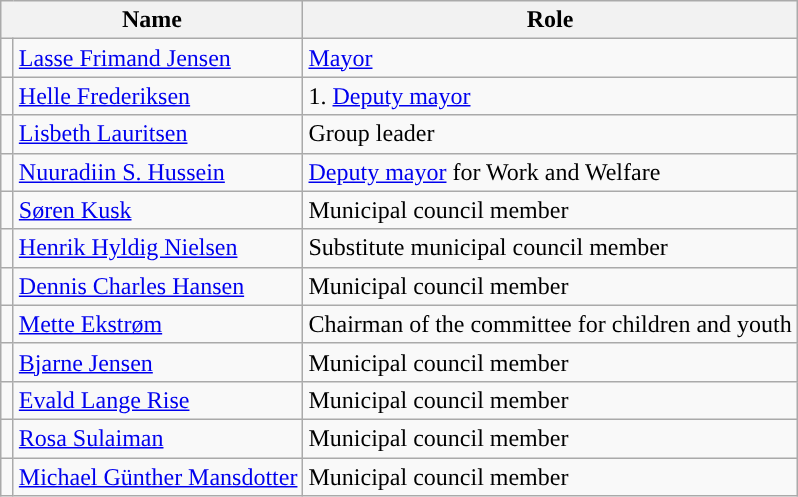<table class="wikitable">
<tr>
<th colspan="2">Name</th>
<th>Role</th>
</tr>
<tr>
<td width="1"></td>
<td><a href='#'>Lasse Frimand Jensen</a></td>
<td><a href='#'>Mayor</a></td>
</tr>
<tr>
<td width="1"></td>
<td><a href='#'>Helle Frederiksen</a></td>
<td>1. <a href='#'>Deputy mayor</a></td>
</tr>
<tr>
<td width="1"></td>
<td><a href='#'>Lisbeth Lauritsen</a></td>
<td>Group leader</td>
</tr>
<tr>
<td width="1"></td>
<td><a href='#'>Nuuradiin S. Hussein</a></td>
<td><a href='#'>Deputy mayor</a> for Work and Welfare</td>
</tr>
<tr>
<td width="1"></td>
<td><a href='#'>Søren Kusk</a></td>
<td>Municipal council member</td>
</tr>
<tr>
<td width="1"></td>
<td><a href='#'>Henrik Hyldig Nielsen</a></td>
<td>Substitute municipal council member </td>
</tr>
<tr>
<td width="1"></td>
<td><a href='#'>Dennis Charles Hansen</a></td>
<td>Municipal council member</td>
</tr>
<tr>
<td width="1"></td>
<td><a href='#'>Mette Ekstrøm</a></td>
<td>Chairman of the committee for children and youth</td>
</tr>
<tr>
<td width="1"></td>
<td><a href='#'>Bjarne Jensen</a></td>
<td>Municipal council member</td>
</tr>
<tr>
<td width="1"></td>
<td><a href='#'>Evald Lange Rise</a></td>
<td>Municipal council member</td>
</tr>
<tr>
<td width="1"></td>
<td><a href='#'>Rosa Sulaiman</a></td>
<td>Municipal council member</td>
</tr>
<tr>
<td width="1"></td>
<td><a href='#'>Michael Günther Mansdotter</a> </td>
<td>Municipal council member</td>
</tr>
</table>
